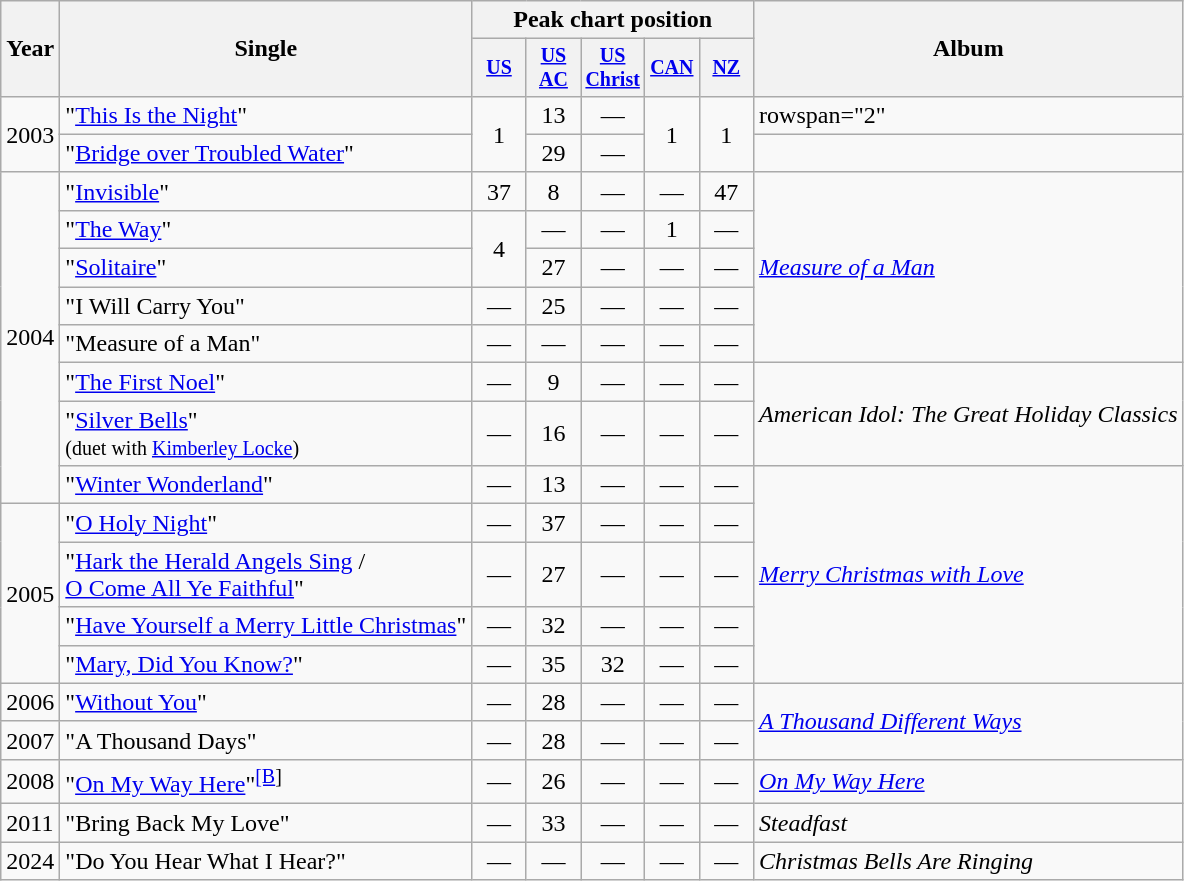<table class="wikitable">
<tr>
<th rowspan="2">Year</th>
<th rowspan="2">Single</th>
<th colspan="5">Peak chart position</th>
<th rowspan="2">Album</th>
</tr>
<tr style="font-size:smaller;">
<th width="30"><a href='#'>US</a><br></th>
<th width="30"><a href='#'>US<br>AC</a><br></th>
<th width="30"><a href='#'>US<br>Christ</a></th>
<th width="30"><a href='#'>CAN</a><br></th>
<th width="30"><a href='#'>NZ</a><br></th>
</tr>
<tr>
<td rowspan="2">2003</td>
<td>"<a href='#'>This Is the Night</a>"</td>
<td rowspan="2" align="center">1</td>
<td align="center">13</td>
<td align="center">—</td>
<td rowspan="2" align="center">1</td>
<td rowspan="2" align="center">1</td>
<td>rowspan="2" </td>
</tr>
<tr>
<td>"<a href='#'>Bridge over Troubled Water</a>"</td>
<td align="center">29</td>
<td align="center">—</td>
</tr>
<tr>
<td rowspan="8">2004</td>
<td>"<a href='#'>Invisible</a>"</td>
<td align="center">37</td>
<td align="center">8</td>
<td align="center">—</td>
<td align="center">—</td>
<td align="center">47</td>
<td rowspan="5"><em><a href='#'>Measure of a Man</a></em></td>
</tr>
<tr>
<td>"<a href='#'>The Way</a>"</td>
<td rowspan="2" align="center">4</td>
<td align="center">—</td>
<td align="center">—</td>
<td align="center">1</td>
<td align="center">—</td>
</tr>
<tr>
<td>"<a href='#'>Solitaire</a>"</td>
<td align="center">27</td>
<td align="center">—</td>
<td align="center">—</td>
<td align="center">—</td>
</tr>
<tr>
<td>"I Will Carry You"</td>
<td align="center">—</td>
<td align="center">25</td>
<td align="center">—</td>
<td align="center">—</td>
<td align="center">—</td>
</tr>
<tr>
<td>"Measure of a Man"</td>
<td align="center">—</td>
<td align="center">—</td>
<td align="center">—</td>
<td align="center">—</td>
<td align="center">—</td>
</tr>
<tr>
<td>"<a href='#'>The First Noel</a>"</td>
<td align="center">—</td>
<td align="center">9</td>
<td align="center">—</td>
<td align="center">—</td>
<td align="center">—</td>
<td rowspan="2"><em>American Idol: The Great Holiday Classics</em></td>
</tr>
<tr>
<td>"<a href='#'>Silver Bells</a>"<br><small>(duet with <a href='#'>Kimberley Locke</a>)</small></td>
<td align="center">—</td>
<td align="center">16</td>
<td align="center">—</td>
<td align="center">—</td>
<td align="center">—</td>
</tr>
<tr>
<td>"<a href='#'>Winter Wonderland</a>"</td>
<td align="center">—</td>
<td align="center">13</td>
<td align="center">—</td>
<td align="center">—</td>
<td align="center">—</td>
<td rowspan="5"><em><a href='#'>Merry Christmas with Love</a></em></td>
</tr>
<tr>
<td rowspan="4">2005</td>
<td>"<a href='#'>O Holy Night</a>"</td>
<td align="center">—</td>
<td align="center">37</td>
<td align="center">—</td>
<td align="center">—</td>
<td align="center">—</td>
</tr>
<tr>
<td>"<a href='#'>Hark the Herald Angels Sing</a> / <br><a href='#'>O Come All Ye Faithful</a>"</td>
<td align="center">—</td>
<td align="center">27</td>
<td align="center">—</td>
<td align="center">—</td>
<td align="center">—</td>
</tr>
<tr>
<td>"<a href='#'>Have Yourself a Merry Little Christmas</a>"</td>
<td align="center">—</td>
<td align="center">32</td>
<td align="center">—</td>
<td align="center">—</td>
<td align="center">—</td>
</tr>
<tr>
<td>"<a href='#'>Mary, Did You Know?</a>"</td>
<td align="center">—</td>
<td align="center">35</td>
<td align="center">32</td>
<td align="center">—</td>
<td align="center">—</td>
</tr>
<tr>
<td>2006</td>
<td>"<a href='#'>Without You</a>"</td>
<td align="center">—</td>
<td align="center">28</td>
<td align="center">—</td>
<td align="center">—</td>
<td align="center">—</td>
<td rowspan="2"><em><a href='#'>A Thousand Different Ways</a></em></td>
</tr>
<tr>
<td>2007</td>
<td>"A Thousand Days"</td>
<td align="center">—</td>
<td align="center">28</td>
<td align="center">—</td>
<td align="center">—</td>
<td align="center">—</td>
</tr>
<tr>
<td>2008</td>
<td>"<a href='#'>On My Way Here</a>"<sup><span></span><a href='#'>[B</a>]</sup></td>
<td align="center">—</td>
<td align="center">26</td>
<td align="center">—</td>
<td align="center">—</td>
<td align="center">—</td>
<td><em><a href='#'>On My Way Here</a></em></td>
</tr>
<tr>
<td>2011</td>
<td>"Bring Back My Love"</td>
<td align="center">—</td>
<td align="center">33</td>
<td align="center">—</td>
<td align="center">—</td>
<td align="center">—</td>
<td><em>Steadfast</em></td>
</tr>
<tr>
<td>2024</td>
<td>"Do You Hear What I Hear?"</td>
<td align="center">—</td>
<td align="center">—</td>
<td align="center">—</td>
<td align="center">—</td>
<td align="center">—</td>
<td><em>Christmas Bells Are Ringing</em></td>
</tr>
</table>
